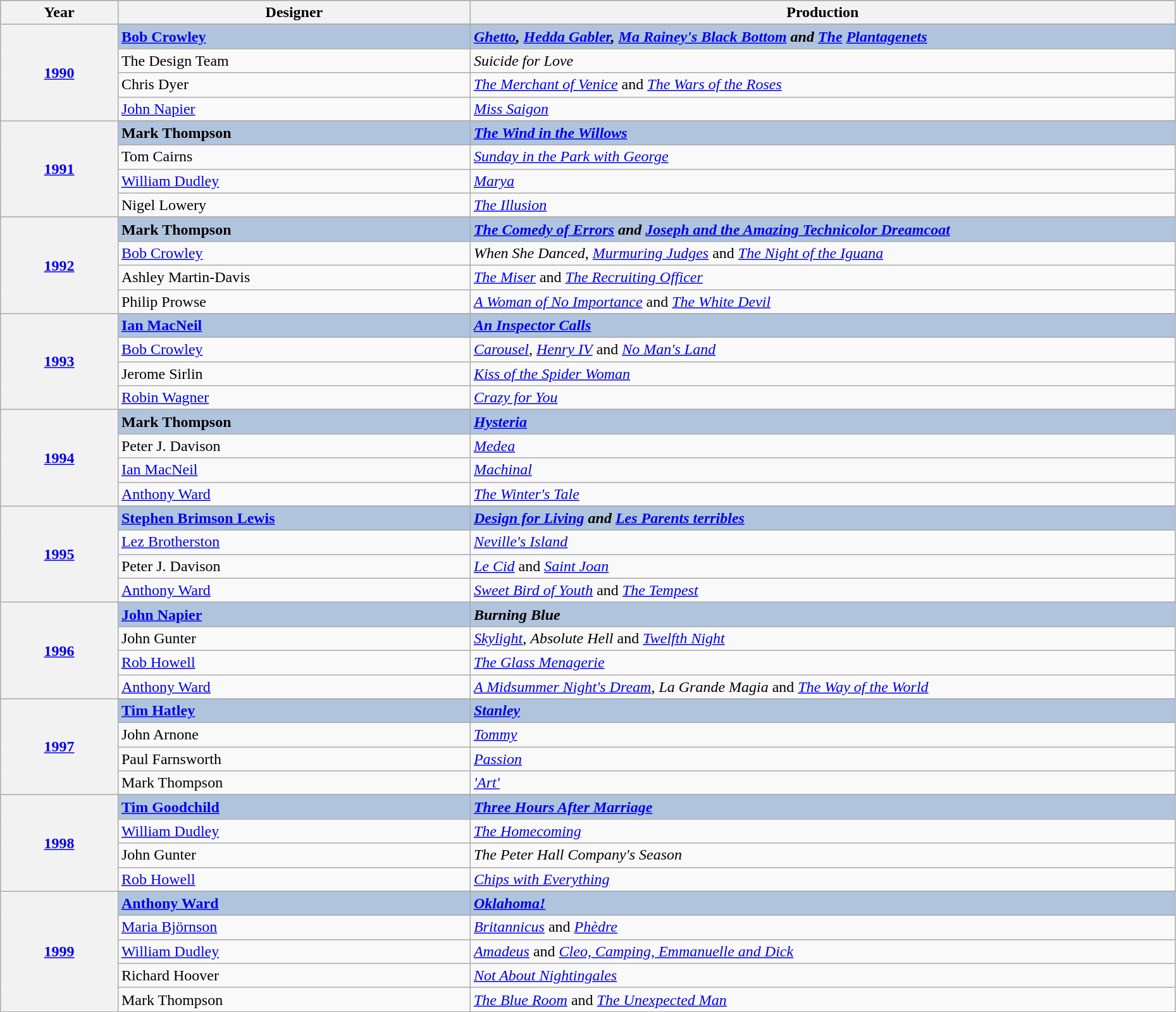<table class="wikitable" style="width:98%;">
<tr style="background:#bebebe;">
<th style="width:10%;">Year</th>
<th style="width:30%;">Designer</th>
<th style="width:60%;">Production</th>
</tr>
<tr>
<th rowspan=5 align=center><a href='#'>1990</a></th>
</tr>
<tr style="background:#B0C4DE">
<td><strong><a href='#'>Bob Crowley</a></strong></td>
<td><strong><em><a href='#'>Ghetto</a><em>, </em><a href='#'>Hedda Gabler</a><em>, </em><a href='#'>Ma Rainey's Black Bottom</a><em> and </em><a href='#'>The</a> <a href='#'>Plantagenets</a></em></strong></td>
</tr>
<tr>
<td>The Design Team</td>
<td><em>Suicide for Love</em></td>
</tr>
<tr>
<td>Chris Dyer</td>
<td><em><a href='#'>The Merchant of Venice</a></em> and <em><a href='#'>The Wars of the Roses</a></em></td>
</tr>
<tr>
<td><a href='#'>John Napier</a></td>
<td><em><a href='#'>Miss Saigon</a></em></td>
</tr>
<tr>
<th rowspan="5" align="center"><a href='#'>1991</a></th>
</tr>
<tr style="background:#B0C4DE">
<td><strong>Mark Thompson</strong></td>
<td><strong><em><a href='#'>The Wind in the Willows</a></em></strong></td>
</tr>
<tr>
<td>Tom Cairns</td>
<td><em><a href='#'>Sunday in the Park with George</a></em></td>
</tr>
<tr>
<td><a href='#'>William Dudley</a></td>
<td><em><a href='#'>Marya</a></em></td>
</tr>
<tr>
<td>Nigel Lowery</td>
<td><em><a href='#'>The Illusion</a></em></td>
</tr>
<tr>
<th rowspan="5" align="center"><a href='#'>1992</a></th>
</tr>
<tr style="background:#B0C4DE">
<td><strong>Mark Thompson</strong></td>
<td><strong><em><a href='#'>The Comedy of Errors</a><em> and </em><a href='#'>Joseph and the Amazing Technicolor Dreamcoat</a></em></strong></td>
</tr>
<tr>
<td><a href='#'>Bob Crowley</a></td>
<td><em>When She Danced</em>, <em><a href='#'>Murmuring Judges</a></em> and <em><a href='#'>The Night of the Iguana</a></em></td>
</tr>
<tr>
<td>Ashley Martin-Davis</td>
<td><em><a href='#'>The Miser</a></em> and <em><a href='#'>The Recruiting Officer</a></em></td>
</tr>
<tr>
<td>Philip Prowse</td>
<td><em><a href='#'>A Woman of No Importance</a></em> and <em><a href='#'>The White Devil</a></em></td>
</tr>
<tr>
<th rowspan="5" align="center"><a href='#'>1993</a></th>
</tr>
<tr style="background:#B0C4DE">
<td><strong><a href='#'>Ian MacNeil</a></strong></td>
<td><strong><em><a href='#'>An Inspector Calls</a></em></strong></td>
</tr>
<tr>
<td><a href='#'>Bob Crowley</a></td>
<td><em><a href='#'>Carousel</a></em>, <em><a href='#'>Henry IV</a></em> and <em><a href='#'>No Man's Land</a></em></td>
</tr>
<tr>
<td>Jerome Sirlin</td>
<td><em><a href='#'>Kiss of the Spider Woman</a></em></td>
</tr>
<tr>
<td><a href='#'>Robin Wagner</a></td>
<td><em><a href='#'>Crazy for You</a></em></td>
</tr>
<tr>
<th rowspan="5" align="center"><a href='#'>1994</a></th>
</tr>
<tr style="background:#B0C4DE">
<td><strong>Mark Thompson</strong></td>
<td><strong><em><a href='#'>Hysteria</a></em></strong></td>
</tr>
<tr>
<td>Peter J. Davison</td>
<td><em><a href='#'>Medea</a></em></td>
</tr>
<tr>
<td><a href='#'>Ian MacNeil</a></td>
<td><em><a href='#'>Machinal</a></em></td>
</tr>
<tr>
<td><a href='#'>Anthony Ward</a></td>
<td><em><a href='#'>The Winter's Tale</a></em></td>
</tr>
<tr>
<th rowspan="5" align="center"><a href='#'>1995</a></th>
</tr>
<tr style="background:#B0C4DE">
<td><strong><a href='#'>Stephen Brimson Lewis</a></strong></td>
<td><strong><em><a href='#'>Design for Living</a><em> and </em><a href='#'>Les Parents terribles</a></em></strong></td>
</tr>
<tr>
<td><a href='#'>Lez Brotherston</a></td>
<td><em><a href='#'>Neville's Island</a></em></td>
</tr>
<tr>
<td>Peter J. Davison</td>
<td><em><a href='#'>Le Cid</a></em> and <em><a href='#'>Saint Joan</a></em></td>
</tr>
<tr>
<td><a href='#'>Anthony Ward</a></td>
<td><em><a href='#'>Sweet Bird of Youth</a></em> and <em><a href='#'>The Tempest</a></em></td>
</tr>
<tr>
<th rowspan="5" align="center"><a href='#'>1996</a></th>
</tr>
<tr style="background:#B0C4DE">
<td><strong><a href='#'>John Napier</a></strong></td>
<td><strong><em>Burning Blue</em></strong></td>
</tr>
<tr>
<td>John Gunter</td>
<td><em><a href='#'>Skylight</a></em>, <em>Absolute Hell</em> and <em><a href='#'>Twelfth Night</a></em></td>
</tr>
<tr>
<td><a href='#'>Rob Howell</a></td>
<td><em><a href='#'>The Glass Menagerie</a></em></td>
</tr>
<tr>
<td><a href='#'>Anthony Ward</a></td>
<td><em><a href='#'>A Midsummer Night's Dream</a></em>, <em>La Grande Magia</em> and <em><a href='#'>The Way of the World</a></em></td>
</tr>
<tr>
<th rowspan="5" align="center"><a href='#'>1997</a></th>
</tr>
<tr style="background:#B0C4DE">
<td><strong><a href='#'>Tim Hatley</a></strong></td>
<td><strong><em><a href='#'>Stanley</a></em></strong></td>
</tr>
<tr>
<td>John Arnone</td>
<td><em><a href='#'>Tommy</a></em></td>
</tr>
<tr>
<td>Paul Farnsworth</td>
<td><em><a href='#'>Passion</a></em></td>
</tr>
<tr>
<td>Mark Thompson</td>
<td><em><a href='#'>'Art'</a></em></td>
</tr>
<tr>
<th rowspan="5" align="center"><a href='#'>1998</a></th>
</tr>
<tr style="background:#B0C4DE">
<td><strong><a href='#'>Tim Goodchild</a></strong></td>
<td><strong><em><a href='#'>Three Hours After Marriage</a></em></strong></td>
</tr>
<tr>
<td><a href='#'>William Dudley</a></td>
<td><em><a href='#'>The Homecoming</a></em></td>
</tr>
<tr>
<td>John Gunter</td>
<td><em>The Peter Hall Company's Season</em></td>
</tr>
<tr>
<td><a href='#'>Rob Howell</a></td>
<td><em><a href='#'>Chips with Everything</a></em></td>
</tr>
<tr>
<th rowspan="6" align="center"><a href='#'>1999</a></th>
</tr>
<tr style="background:#B0C4DE">
<td><strong><a href='#'>Anthony Ward</a></strong></td>
<td><strong><em><a href='#'>Oklahoma!</a></em></strong></td>
</tr>
<tr>
<td><a href='#'>Maria Björnson</a></td>
<td><em><a href='#'>Britannicus</a></em> and <em><a href='#'>Phèdre</a></em></td>
</tr>
<tr>
<td><a href='#'>William Dudley</a></td>
<td><em><a href='#'>Amadeus</a></em> and <em><a href='#'>Cleo, Camping, Emmanuelle and Dick</a></em></td>
</tr>
<tr>
<td>Richard Hoover</td>
<td><em><a href='#'>Not About Nightingales</a></em></td>
</tr>
<tr>
<td>Mark Thompson</td>
<td><em><a href='#'>The Blue Room</a></em> and <em><a href='#'>The Unexpected Man</a></em></td>
</tr>
</table>
